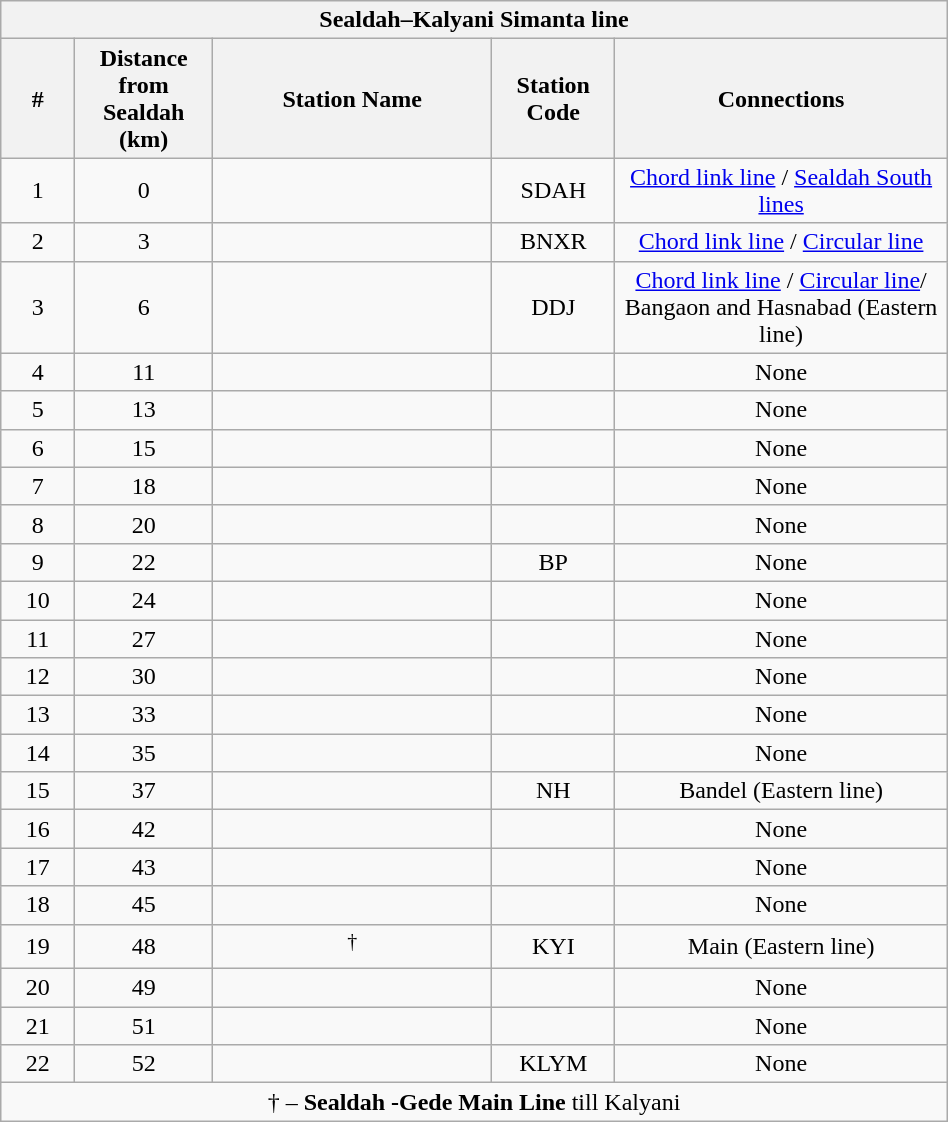<table class="wikitable" style="text-align:center; width:50%;">
<tr>
<th colspan="5"><strong>Sealdah–Kalyani Simanta line</strong></th>
</tr>
<tr>
<th style="width:1%;">#</th>
<th style="width:1%;">Distance from Sealdah (km)</th>
<th style="width:5%;">Station Name</th>
<th style="width:1%;">Station Code</th>
<th style="width:5%;">Connections</th>
</tr>
<tr>
<td>1</td>
<td>0</td>
<td><strong></strong></td>
<td>SDAH</td>
<td><a href='#'>Chord link line</a> / <a href='#'>Sealdah South lines</a></td>
</tr>
<tr>
<td>2</td>
<td>3</td>
<td></td>
<td>BNXR</td>
<td><a href='#'>Chord link line</a> / <a href='#'>Circular line</a></td>
</tr>
<tr>
<td>3</td>
<td>6</td>
<td><strong></strong></td>
<td>DDJ</td>
<td><a href='#'>Chord link line</a> / <a href='#'>Circular line</a>/ Bangaon and Hasnabad (Eastern line)</td>
</tr>
<tr>
<td>4</td>
<td>11</td>
<td></td>
<td></td>
<td>None</td>
</tr>
<tr>
<td>5</td>
<td>13</td>
<td></td>
<td></td>
<td>None</td>
</tr>
<tr>
<td>6</td>
<td>15</td>
<td></td>
<td></td>
<td>None</td>
</tr>
<tr>
<td>7</td>
<td>18</td>
<td></td>
<td></td>
<td>None</td>
</tr>
<tr>
<td>8</td>
<td>20</td>
<td></td>
<td></td>
<td>None</td>
</tr>
<tr>
<td>9</td>
<td>22</td>
<td><strong></strong></td>
<td>BP</td>
<td>None</td>
</tr>
<tr>
<td>10</td>
<td>24</td>
<td></td>
<td></td>
<td>None</td>
</tr>
<tr>
<td>11</td>
<td>27</td>
<td></td>
<td></td>
<td>None</td>
</tr>
<tr>
<td>12</td>
<td>30</td>
<td></td>
<td></td>
<td>None</td>
</tr>
<tr>
<td>13</td>
<td>33</td>
<td></td>
<td></td>
<td>None</td>
</tr>
<tr>
<td>14</td>
<td>35</td>
<td></td>
<td></td>
<td>None</td>
</tr>
<tr>
<td>15</td>
<td>37</td>
<td><strong></strong></td>
<td>NH</td>
<td>Bandel (Eastern line)</td>
</tr>
<tr>
<td>16</td>
<td>42</td>
<td></td>
<td></td>
<td>None</td>
</tr>
<tr>
<td>17</td>
<td>43</td>
<td></td>
<td></td>
<td>None</td>
</tr>
<tr>
<td>18</td>
<td>45</td>
<td></td>
<td></td>
<td>None</td>
</tr>
<tr>
<td>19</td>
<td>48</td>
<td><sup>†</sup></td>
<td>KYI</td>
<td>Main (Eastern line)</td>
</tr>
<tr>
<td>20</td>
<td>49</td>
<td></td>
<td></td>
<td>None</td>
</tr>
<tr>
<td>21</td>
<td>51</td>
<td></td>
<td></td>
<td>None</td>
</tr>
<tr>
<td>22</td>
<td>52</td>
<td><strong></strong></td>
<td>KLYM</td>
<td>None</td>
</tr>
<tr>
<td colspan="5">† –  <strong>Sealdah -Gede Main Line</strong> till Kalyani</td>
</tr>
</table>
